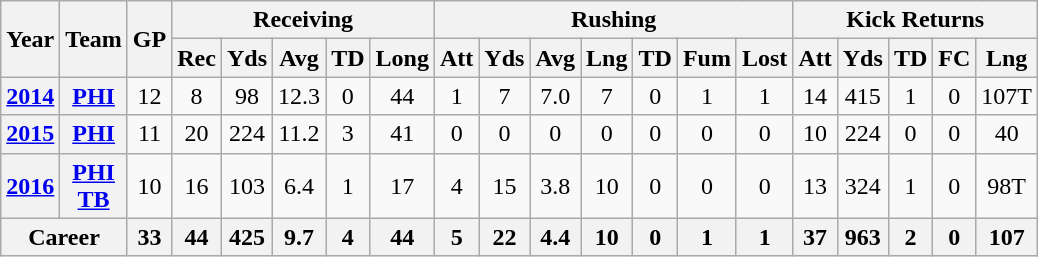<table class=wikitable style="text-align:center;">
<tr>
<th rowspan=2>Year</th>
<th rowspan=2>Team</th>
<th rowspan=2>GP</th>
<th ! colspan=5>Receiving</th>
<th ! colspan=7>Rushing</th>
<th ! colspan=5>Kick Returns</th>
</tr>
<tr>
<th>Rec</th>
<th>Yds</th>
<th>Avg</th>
<th>TD</th>
<th>Long</th>
<th>Att</th>
<th>Yds</th>
<th>Avg</th>
<th>Lng</th>
<th>TD</th>
<th>Fum</th>
<th>Lost</th>
<th>Att</th>
<th>Yds</th>
<th>TD</th>
<th>FC</th>
<th>Lng</th>
</tr>
<tr>
<th><a href='#'>2014</a></th>
<th><a href='#'>PHI</a></th>
<td>12</td>
<td>8</td>
<td>98</td>
<td>12.3</td>
<td>0</td>
<td>44</td>
<td>1</td>
<td>7</td>
<td>7.0</td>
<td>7</td>
<td>0</td>
<td>1</td>
<td>1</td>
<td>14</td>
<td>415</td>
<td>1</td>
<td>0</td>
<td>107T</td>
</tr>
<tr>
<th><a href='#'>2015</a></th>
<th><a href='#'>PHI</a></th>
<td>11</td>
<td>20</td>
<td>224</td>
<td>11.2</td>
<td>3</td>
<td>41</td>
<td>0</td>
<td>0</td>
<td>0</td>
<td>0</td>
<td>0</td>
<td>0</td>
<td>0</td>
<td>10</td>
<td>224</td>
<td>0</td>
<td>0</td>
<td>40</td>
</tr>
<tr>
<th><a href='#'>2016</a></th>
<th><a href='#'>PHI</a><br><a href='#'>TB</a></th>
<td>10</td>
<td>16</td>
<td>103</td>
<td>6.4</td>
<td>1</td>
<td>17</td>
<td>4</td>
<td>15</td>
<td>3.8</td>
<td>10</td>
<td>0</td>
<td>0</td>
<td>0</td>
<td>13</td>
<td>324</td>
<td>1</td>
<td>0</td>
<td>98T</td>
</tr>
<tr>
<th colspan="2">Career</th>
<th>33</th>
<th>44</th>
<th>425</th>
<th>9.7</th>
<th>4</th>
<th>44</th>
<th>5</th>
<th>22</th>
<th>4.4</th>
<th>10</th>
<th>0</th>
<th>1</th>
<th>1</th>
<th>37</th>
<th>963</th>
<th>2</th>
<th>0</th>
<th>107</th>
</tr>
</table>
